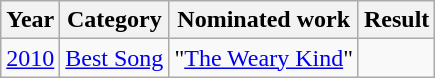<table class="wikitable plainrowheaders" style="text-align:center;">
<tr>
<th>Year</th>
<th>Category</th>
<th>Nominated work</th>
<th>Result</th>
</tr>
<tr>
<td><a href='#'>2010</a></td>
<td><a href='#'>Best Song</a></td>
<td>"<a href='#'>The Weary Kind</a>" </td>
<td></td>
</tr>
</table>
